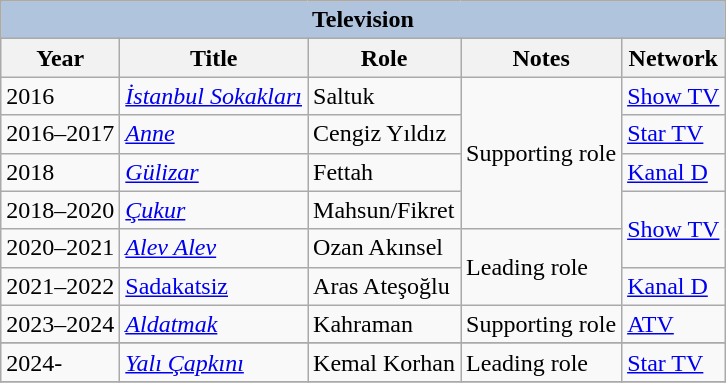<table class="wikitable">
<tr>
<th colspan="5" style="background:LightSteelBlue">Television</th>
</tr>
<tr>
<th>Year</th>
<th>Title</th>
<th>Role</th>
<th>Notes</th>
<th>Network</th>
</tr>
<tr>
<td>2016</td>
<td><em><a href='#'>İstanbul Sokakları</a></em></td>
<td>Saltuk</td>
<td rowspan="4">Supporting role</td>
<td><a href='#'>Show TV</a></td>
</tr>
<tr>
<td>2016–2017</td>
<td><em><a href='#'>Anne</a></em></td>
<td>Cengiz Yıldız</td>
<td><a href='#'>Star TV</a></td>
</tr>
<tr>
<td>2018</td>
<td><em><a href='#'>Gülizar</a></em></td>
<td>Fettah</td>
<td><a href='#'>Kanal D</a></td>
</tr>
<tr>
<td>2018–2020</td>
<td><em><a href='#'>Çukur</a></em></td>
<td>Mahsun/Fikret</td>
<td rowspan="2"><a href='#'>Show TV</a></td>
</tr>
<tr>
<td>2020–2021</td>
<td><em><a href='#'>Alev Alev</a></em></td>
<td>Ozan Akınsel</td>
<td rowspan="2">Leading role</td>
</tr>
<tr>
<td>2021–2022</td>
<td><a href='#'>Sadakatsiz</a></td>
<td>Aras Ateşoğlu</td>
<td><a href='#'>Kanal D</a></td>
</tr>
<tr>
<td>2023–2024</td>
<td><em><a href='#'>Aldatmak</a></em></td>
<td>Kahraman</td>
<td>Supporting role</td>
<td><a href='#'>ATV</a></td>
</tr>
<tr>
</tr>
<tr>
<td>2024-</td>
<td><em><a href='#'>Yalı Çapkını</a></em></td>
<td>Kemal Korhan</td>
<td>Leading role</td>
<td><a href='#'>Star TV</a></td>
</tr>
<tr>
</tr>
</table>
